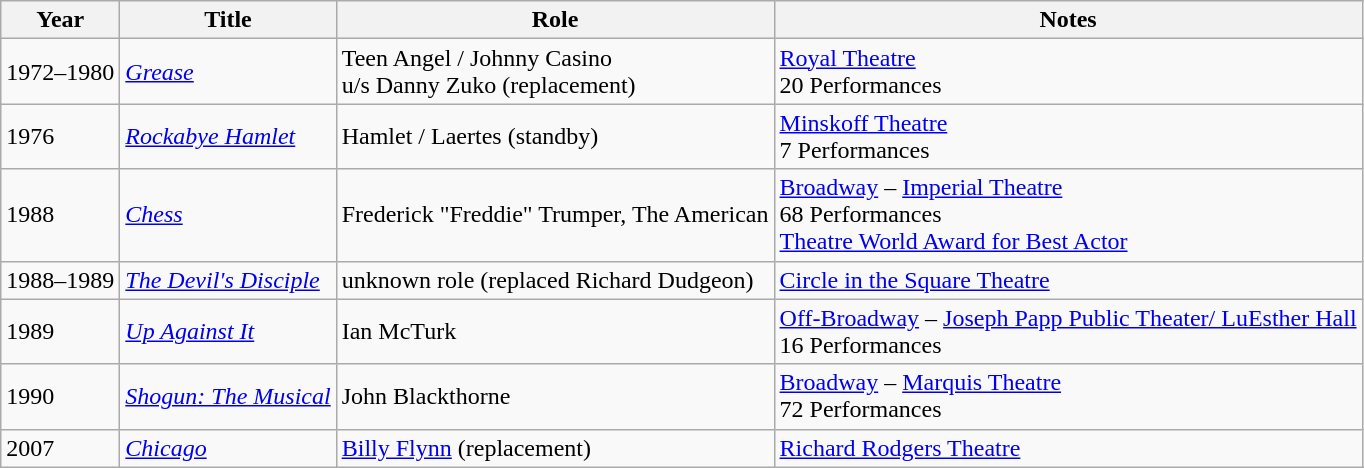<table class="wikitable sortable">
<tr>
<th>Year</th>
<th>Title</th>
<th>Role</th>
<th>Notes</th>
</tr>
<tr>
<td>1972–1980</td>
<td><em><a href='#'>Grease</a></em></td>
<td>Teen Angel / Johnny Casino<br>u/s Danny Zuko (replacement)</td>
<td><a href='#'>Royal Theatre</a> <br> 20 Performances</td>
</tr>
<tr>
<td>1976</td>
<td><em><a href='#'>Rockabye Hamlet</a></em></td>
<td>Hamlet / Laertes (standby)</td>
<td><a href='#'>Minskoff Theatre</a> <br> 7 Performances</td>
</tr>
<tr>
<td>1988</td>
<td><em><a href='#'>Chess</a></em></td>
<td>Frederick "Freddie" Trumper, The American</td>
<td><a href='#'>Broadway</a> – <a href='#'>Imperial Theatre</a> <br> 68 Performances <br> <a href='#'>Theatre World Award for Best Actor</a></td>
</tr>
<tr>
<td>1988–1989</td>
<td><em><a href='#'>The Devil's Disciple</a></em></td>
<td>unknown role (replaced Richard Dudgeon)</td>
<td><a href='#'>Circle in the Square Theatre</a></td>
</tr>
<tr>
<td>1989</td>
<td><em><a href='#'>Up Against It</a></em></td>
<td>Ian McTurk</td>
<td><a href='#'>Off-Broadway</a> – <a href='#'>Joseph Papp Public Theater/ LuEsther Hall</a> <br> 16 Performances</td>
</tr>
<tr |->
<td>1990</td>
<td><em><a href='#'>Shogun: The Musical</a></em></td>
<td>John Blackthorne</td>
<td><a href='#'>Broadway</a> – <a href='#'>Marquis Theatre</a> <br> 72 Performances</td>
</tr>
<tr>
<td>2007</td>
<td><em><a href='#'>Chicago</a></em></td>
<td><a href='#'>Billy Flynn</a> (replacement)</td>
<td><a href='#'>Richard Rodgers Theatre</a></td>
</tr>
</table>
